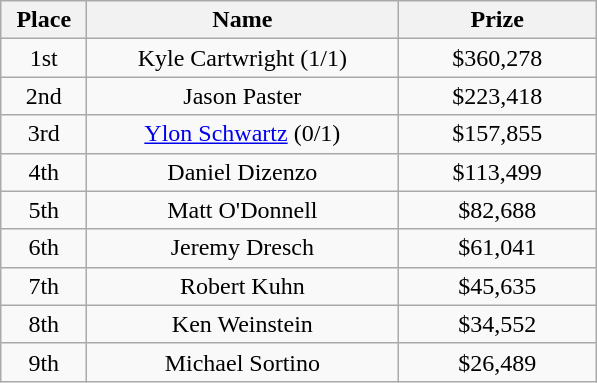<table class="wikitable">
<tr>
<th width="50">Place</th>
<th width="200">Name</th>
<th width="125">Prize</th>
</tr>
<tr>
<td align = "center">1st</td>
<td align = "center">Kyle Cartwright (1/1)</td>
<td align = "center">$360,278</td>
</tr>
<tr>
<td align = "center">2nd</td>
<td align = "center">Jason Paster</td>
<td align = "center">$223,418</td>
</tr>
<tr>
<td align = "center">3rd</td>
<td align = "center"><a href='#'>Ylon Schwartz</a> (0/1)</td>
<td align = "center">$157,855</td>
</tr>
<tr>
<td align = "center">4th</td>
<td align = "center">Daniel Dizenzo</td>
<td align = "center">$113,499</td>
</tr>
<tr>
<td align = "center">5th</td>
<td align = "center">Matt O'Donnell</td>
<td align = "center">$82,688</td>
</tr>
<tr>
<td align = "center">6th</td>
<td align = "center">Jeremy Dresch</td>
<td align = "center">$61,041</td>
</tr>
<tr>
<td align = "center">7th</td>
<td align = "center">Robert Kuhn</td>
<td align = "center">$45,635</td>
</tr>
<tr>
<td align = "center">8th</td>
<td align = "center">Ken Weinstein</td>
<td align = "center">$34,552</td>
</tr>
<tr>
<td align = "center">9th</td>
<td align = "center">Michael Sortino</td>
<td align = "center">$26,489</td>
</tr>
</table>
